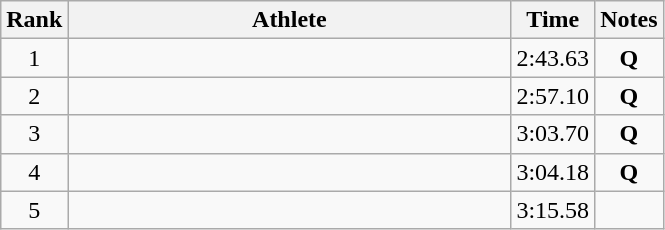<table class=wikitable>
<tr>
<th>Rank</th>
<th style="width:18em">Athlete</th>
<th>Time</th>
<th>Notes</th>
</tr>
<tr align=center>
<td>1</td>
<td align=left></td>
<td>2:43.63</td>
<td><strong>Q</strong></td>
</tr>
<tr align=center>
<td>2</td>
<td align=left></td>
<td>2:57.10</td>
<td><strong>Q</strong></td>
</tr>
<tr align=center>
<td>3</td>
<td align=left></td>
<td>3:03.70</td>
<td><strong>Q</strong></td>
</tr>
<tr align=center>
<td>4</td>
<td align=left></td>
<td>3:04.18</td>
<td><strong>Q</strong></td>
</tr>
<tr align=center>
<td>5</td>
<td align=left></td>
<td>3:15.58</td>
<td></td>
</tr>
</table>
